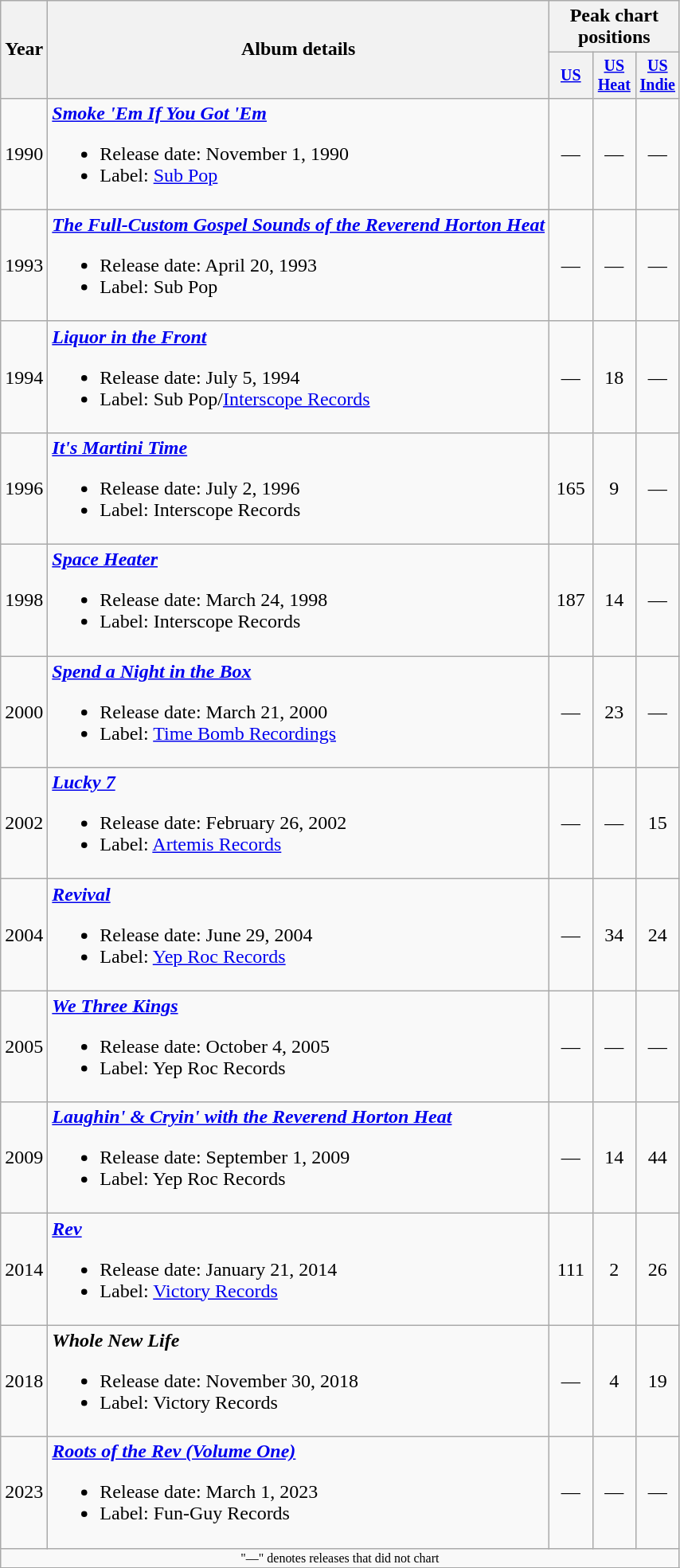<table class="wikitable" style="text-align:center;">
<tr>
<th rowspan="2">Year</th>
<th rowspan="2">Album details</th>
<th colspan="3">Peak chart positions</th>
</tr>
<tr style="font-size:smaller;">
<th width="30"><a href='#'>US</a><br></th>
<th width="30"><a href='#'>US Heat</a><br></th>
<th width="30"><a href='#'>US Indie</a><br></th>
</tr>
<tr>
<td>1990</td>
<td align="left"><strong><em><a href='#'>Smoke 'Em If You Got 'Em</a></em></strong><br><ul><li>Release date: November 1, 1990</li><li>Label: <a href='#'>Sub Pop</a></li></ul></td>
<td>—</td>
<td>—</td>
<td>—</td>
</tr>
<tr>
<td>1993</td>
<td align="left"><strong><em><a href='#'>The Full-Custom Gospel Sounds of the Reverend Horton Heat</a></em></strong><br><ul><li>Release date: April 20, 1993</li><li>Label: Sub Pop</li></ul></td>
<td>—</td>
<td>—</td>
<td>—</td>
</tr>
<tr>
<td>1994</td>
<td align="left"><strong><em><a href='#'>Liquor in the Front</a></em></strong><br><ul><li>Release date: July 5, 1994</li><li>Label: Sub Pop/<a href='#'>Interscope Records</a></li></ul></td>
<td>—</td>
<td>18</td>
<td>—</td>
</tr>
<tr>
<td>1996</td>
<td align="left"><strong><em><a href='#'>It's Martini Time</a></em></strong><br><ul><li>Release date: July 2, 1996</li><li>Label: Interscope Records</li></ul></td>
<td>165</td>
<td>9</td>
<td>—</td>
</tr>
<tr>
<td>1998</td>
<td align="left"><strong><em><a href='#'>Space Heater</a></em></strong><br><ul><li>Release date: March 24, 1998</li><li>Label: Interscope Records</li></ul></td>
<td>187</td>
<td>14</td>
<td>—</td>
</tr>
<tr>
<td>2000</td>
<td align="left"><strong><em><a href='#'>Spend a Night in the Box</a></em></strong><br><ul><li>Release date: March 21, 2000</li><li>Label: <a href='#'>Time Bomb Recordings</a></li></ul></td>
<td>—</td>
<td>23</td>
<td>—</td>
</tr>
<tr>
<td>2002</td>
<td align="left"><strong><em><a href='#'>Lucky 7</a></em></strong><br><ul><li>Release date: February 26, 2002</li><li>Label: <a href='#'>Artemis Records</a></li></ul></td>
<td>—</td>
<td>—</td>
<td>15</td>
</tr>
<tr>
<td>2004</td>
<td align="left"><strong><em><a href='#'>Revival</a></em></strong><br><ul><li>Release date: June 29, 2004</li><li>Label: <a href='#'>Yep Roc Records</a></li></ul></td>
<td>—</td>
<td>34</td>
<td>24</td>
</tr>
<tr>
<td>2005</td>
<td align="left"><strong><em><a href='#'>We Three Kings</a></em></strong><br><ul><li>Release date: October 4, 2005</li><li>Label: Yep Roc Records</li></ul></td>
<td>—</td>
<td>—</td>
<td>—</td>
</tr>
<tr>
<td>2009</td>
<td align="left"><strong><em><a href='#'>Laughin' & Cryin' with the Reverend Horton Heat</a></em></strong><br><ul><li>Release date: September 1, 2009</li><li>Label: Yep Roc Records</li></ul></td>
<td>—</td>
<td>14</td>
<td>44</td>
</tr>
<tr>
<td>2014</td>
<td align="left"><strong><em><a href='#'>Rev</a></em></strong><br><ul><li>Release date: January 21, 2014</li><li>Label: <a href='#'>Victory Records</a></li></ul></td>
<td>111</td>
<td>2</td>
<td>26</td>
</tr>
<tr>
<td>2018</td>
<td align="left"><strong><em>Whole New Life</em></strong><br><ul><li>Release date: November 30, 2018</li><li>Label: Victory Records</li></ul></td>
<td>—</td>
<td>4</td>
<td>19</td>
</tr>
<tr>
<td>2023</td>
<td align="left"><strong><em><a href='#'>Roots of the Rev (Volume One)</a></em></strong><br><ul><li>Release date: March 1, 2023</li><li>Label: Fun-Guy Records</li></ul></td>
<td>—</td>
<td>—</td>
<td>—</td>
</tr>
<tr>
<td colspan="10" style="font-size:8pt">"—" denotes releases that did not chart</td>
</tr>
<tr>
</tr>
</table>
